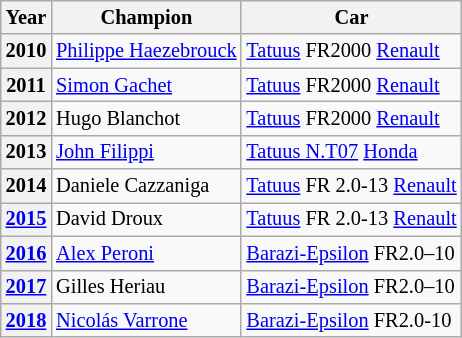<table class="wikitable" style="font-size:85%">
<tr>
<th>Year</th>
<th>Champion</th>
<th>Car</th>
</tr>
<tr>
<th>2010</th>
<td> <a href='#'>Philippe Haezebrouck</a></td>
<td><a href='#'>Tatuus</a> FR2000 <a href='#'>Renault</a></td>
</tr>
<tr>
<th>2011</th>
<td> <a href='#'>Simon Gachet</a></td>
<td><a href='#'>Tatuus</a> FR2000 <a href='#'>Renault</a></td>
</tr>
<tr>
<th>2012</th>
<td> Hugo Blanchot</td>
<td><a href='#'>Tatuus</a> FR2000 <a href='#'>Renault</a></td>
</tr>
<tr>
<th>2013</th>
<td> <a href='#'>John Filippi</a></td>
<td><a href='#'>Tatuus N.T07</a> <a href='#'>Honda</a></td>
</tr>
<tr>
<th>2014</th>
<td> Daniele Cazzaniga</td>
<td><a href='#'>Tatuus</a> FR 2.0-13 <a href='#'>Renault</a></td>
</tr>
<tr>
<th><a href='#'>2015</a></th>
<td> David Droux</td>
<td><a href='#'>Tatuus</a> FR 2.0-13 <a href='#'>Renault</a></td>
</tr>
<tr>
<th><a href='#'>2016</a></th>
<td> <a href='#'>Alex Peroni</a></td>
<td><a href='#'>Barazi-Epsilon</a> FR2.0–10</td>
</tr>
<tr>
<th><a href='#'>2017</a></th>
<td> Gilles Heriau</td>
<td><a href='#'>Barazi-Epsilon</a> FR2.0–10</td>
</tr>
<tr>
<th><a href='#'>2018</a></th>
<td> <a href='#'>Nicolás Varrone</a></td>
<td><a href='#'>Barazi-Epsilon</a> FR2.0-10</td>
</tr>
</table>
